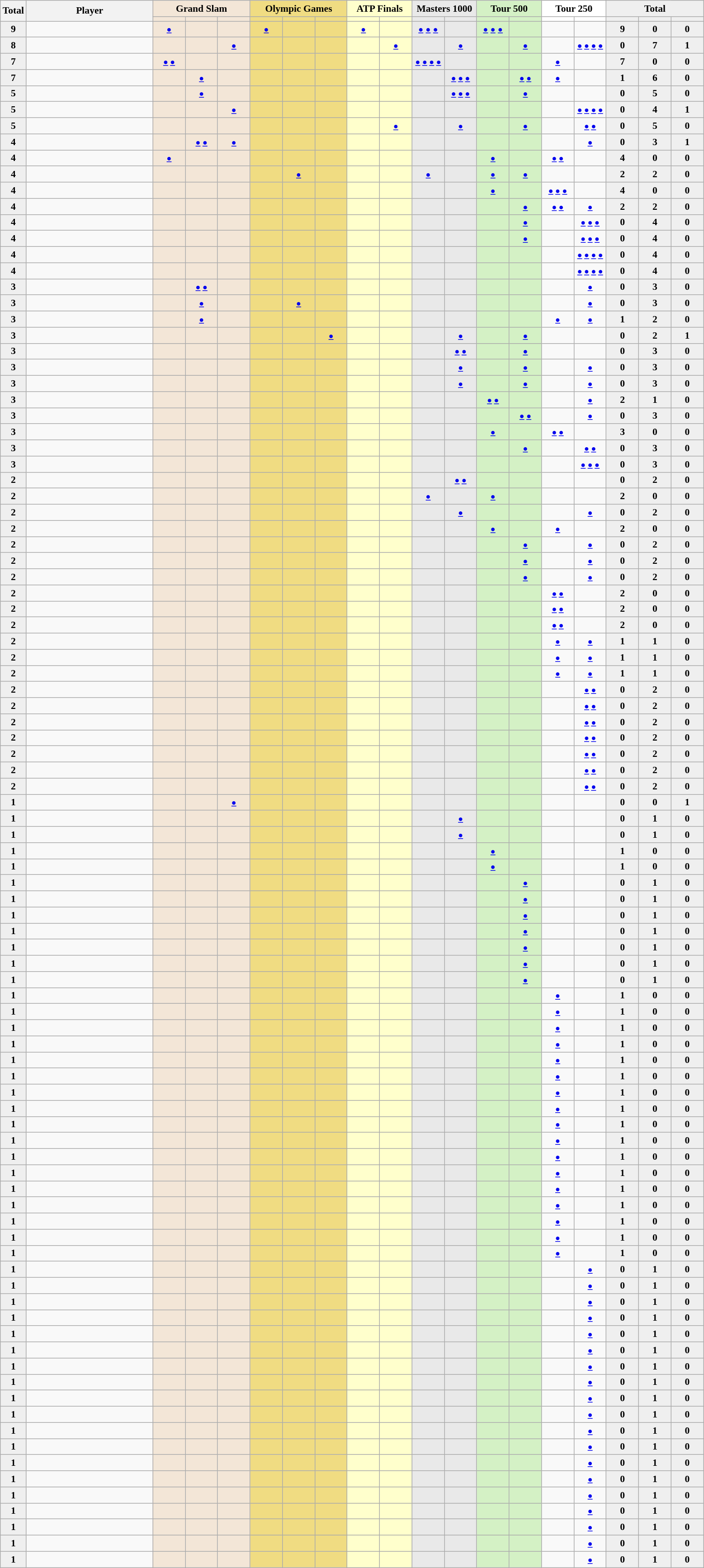<table class="sortable wikitable" style="font-size:90%">
<tr>
<th style="width:30px;" rowspan="2">Total</th>
<th style="width:180px;" rowspan="2">Player</th>
<th style="background-color:#f3e6d7;" colspan="3">Grand Slam</th>
<th style="background-color:#f0dc82;" colspan="3">Olympic Games</th>
<th style="background-color:#ffffcc;" colspan="2">ATP Finals</th>
<th style="background-color:#e9e9e9;" colspan="2">Masters 1000</th>
<th style="background-color:#d4f1c5;" colspan="2">Tour 500</th>
<th style="background-color:#ffffff;" colspan="2">Tour 250</th>
<th style="background-color:#efefef;" colspan="3">Total</th>
</tr>
<tr>
<th style="width:41px; background-color:#f3e6d7;"></th>
<th style="width:41px; background-color:#f3e6d7;"></th>
<th style="width:41px; background-color:#f3e6d7;"></th>
<th style="width:41px; background-color:#f0dc82;"></th>
<th style="width:41px; background-color:#f0dc82;"></th>
<th style="width:41px; background-color:#f0dc82;"></th>
<th style="width:41px; background-color:#ffffcc;"></th>
<th style="width:41px; background-color:#ffffcc;"></th>
<th style="width:41px; background-color:#e9e9e9;"></th>
<th style="width:41px; background-color:#e9e9e9;"></th>
<th style="width:41px; background-color:#d4f1c5;"></th>
<th style="width:41px; background-color:#d4f1c5;"></th>
<th style="width:41px; background-color:#ffffff;"></th>
<th style="width:41px; background-color:#ffffff;"></th>
<th style="width:41px; background-color:#efefef;"></th>
<th style="width:41px; background-color:#efefef;"></th>
<th style="width:41px; background-color:#efefef;"></th>
</tr>
<tr align="center">
<td style="background:#efefef;"><strong>9</strong></td>
<td align="left"></td>
<td style="background:#F3E6D7;"><small><a href='#'>●</a></small></td>
<td style="background:#F3E6D7;"></td>
<td style="background:#F3E6D7;"></td>
<td style="background:#F0DC82;"><small><a href='#'>●</a></small></td>
<td style="background:#F0DC82;"></td>
<td style="background:#F0DC82;"></td>
<td style="background:#ffc;"> <small><a href='#'>●</a></small></td>
<td style="background:#ffc;"></td>
<td style="background:#E9E9E9;"><small><a href='#'>●</a></small> <small><a href='#'>●</a></small> <small><a href='#'>●</a></small></td>
<td style="background:#E9E9E9;"></td>
<td style="background:#D4F1C5;"><small><a href='#'>●</a></small> <small><a href='#'>●</a></small> <small><a href='#'>●</a></small></td>
<td style="background:#D4F1C5;"></td>
<td></td>
<td></td>
<td style="background:#efefef;"><strong>9</strong></td>
<td style="background:#efefef;"><strong>0 </strong></td>
<td style="background:#efefef;"><strong>0</strong></td>
</tr>
<tr align="center">
<td style="background:#efefef;"><strong>8</strong></td>
<td align="left"></td>
<td style="background:#F3E6D7;"></td>
<td style="background:#F3E6D7;"></td>
<td style="background:#F3E6D7;"><small><a href='#'>●</a></small></td>
<td style="background:#F0DC82;"></td>
<td style="background:#F0DC82;"></td>
<td style="background:#F0DC82;"></td>
<td style="background:#ffc;"></td>
<td style="background:#ffc;"><small><a href='#'>●</a></small></td>
<td style="background:#E9E9E9;"></td>
<td style="background:#E9E9E9;"><small><a href='#'>●</a></small></td>
<td style="background:#D4F1C5;"></td>
<td style="background:#D4F1C5;"><small><a href='#'>●</a></small></td>
<td></td>
<td><small><a href='#'>●</a> <a href='#'>●</a> <a href='#'>●</a> <a href='#'>●</a></small></td>
<td style="background:#efefef;"><strong>0 </strong></td>
<td style="background:#efefef;"><strong>7 </strong></td>
<td style="background:#efefef;"><strong>1</strong></td>
</tr>
<tr align="center">
<td style="background:#efefef;"><strong>7</strong></td>
<td align="left"></td>
<td style="background:#F3E6D7;"><small><a href='#'>●</a> <a href='#'>●</a></small></td>
<td style="background:#F3E6D7;"></td>
<td style="background:#F3E6D7;"></td>
<td style="background:#F0DC82;"></td>
<td style="background:#F0DC82;"></td>
<td style="background:#F0DC82;"></td>
<td style="background:#ffc;"></td>
<td style="background:#ffc;"></td>
<td style="background:#E9E9E9;"><small><a href='#'>●</a> <a href='#'>●</a> <a href='#'>●</a> <a href='#'>●</a></small></td>
<td style="background:#E9E9E9;"></td>
<td style="background:#D4F1C5;"></td>
<td style="background:#D4F1C5;"></td>
<td><small><a href='#'>●</a></small></td>
<td></td>
<td style="background:#efefef;"><strong>7 </strong></td>
<td style="background:#efefef;"><strong>0 </strong></td>
<td style="background:#efefef;"><strong>0</strong></td>
</tr>
<tr align="center">
<td style="background:#efefef;"><strong>7</strong></td>
<td align="left"></td>
<td style="background:#F3E6D7;"></td>
<td style="background:#F3E6D7;"><small><a href='#'>●</a></small></td>
<td style="background:#F3E6D7;"></td>
<td style="background:#F0DC82;"></td>
<td style="background:#F0DC82;"></td>
<td style="background:#F0DC82;"></td>
<td style="background:#ffc;"></td>
<td style="background:#ffc;"></td>
<td style="background:#E9E9E9;"></td>
<td style="background:#E9E9E9;"><small><a href='#'>●</a> <a href='#'>●</a> <a href='#'>●</a></small></td>
<td style="background:#D4F1C5;"></td>
<td style="background:#D4F1C5;"><small><a href='#'>●</a> <a href='#'>●</a></small></td>
<td><small><a href='#'>●</a></small></td>
<td></td>
<td style="background:#efefef;"><strong>1 </strong></td>
<td style="background:#efefef;"><strong>6</strong></td>
<td style="background:#efefef;"><strong>0</strong></td>
</tr>
<tr align="center">
<td style="background:#efefef;"><strong>5</strong></td>
<td align="left"></td>
<td style="background:#F3E6D7;"></td>
<td style="background:#F3E6D7;"><small><a href='#'>●</a></small></td>
<td style="background:#F3E6D7;"></td>
<td style="background:#F0DC82;"></td>
<td style="background:#F0DC82;"></td>
<td style="background:#F0DC82;"></td>
<td style="background:#ffc;"></td>
<td style="background:#ffc;"></td>
<td style="background:#E9E9E9;"></td>
<td style="background:#E9E9E9;"><small><a href='#'>●</a> <a href='#'>●</a> <a href='#'>●</a></small></td>
<td style="background:#D4F1C5;"></td>
<td style="background:#D4F1C5;"><small><a href='#'>●</a></small></td>
<td></td>
<td></td>
<td style="background:#efefef;"><strong>0 </strong></td>
<td style="background:#efefef;"><strong>5 </strong></td>
<td style="background:#efefef;"><strong>0</strong></td>
</tr>
<tr align="center">
<td style="background:#efefef;"><strong>5</strong></td>
<td align="left"></td>
<td style="background:#F3E6D7;"></td>
<td style="background:#F3E6D7;"></td>
<td style="background:#F3E6D7;"><small><a href='#'>●</a></small></td>
<td style="background:#F0DC82;"></td>
<td style="background:#F0DC82;"></td>
<td style="background:#F0DC82;"></td>
<td style="background:#ffc;"></td>
<td style="background:#ffc;"></td>
<td style="background:#E9E9E9;"></td>
<td style="background:#E9E9E9;"></td>
<td style="background:#D4F1C5;"></td>
<td style="background:#D4F1C5;"></td>
<td></td>
<td><small><a href='#'>●</a> <a href='#'>●</a> <a href='#'>●</a> <a href='#'>●</a></small></td>
<td style="background:#efefef;"><strong>0 </strong></td>
<td style="background:#efefef;"><strong>4 </strong></td>
<td style="background:#efefef;"><strong>1</strong></td>
</tr>
<tr align="center">
<td style="background:#efefef;"><strong>5</strong></td>
<td align="left"></td>
<td style="background:#F3E6D7;"></td>
<td style="background:#F3E6D7;"></td>
<td style="background:#F3E6D7;"></td>
<td style="background:#F0DC82;"></td>
<td style="background:#F0DC82;"></td>
<td style="background:#F0DC82;"></td>
<td style="background:#ffc;"></td>
<td style="background:#ffc;"><small><a href='#'>●</a></small></td>
<td style="background:#E9E9E9;"></td>
<td style="background:#E9E9E9;"><small><a href='#'>●</a></small></td>
<td style="background:#D4F1C5;"></td>
<td style="background:#D4F1C5;"><small><a href='#'>●</a></small></td>
<td></td>
<td><small><a href='#'>●</a> <a href='#'>●</a></small></td>
<td style="background:#efefef;"><strong>0 </strong></td>
<td style="background:#efefef;"><strong>5 </strong></td>
<td style="background:#efefef;"><strong>0</strong></td>
</tr>
<tr align="center">
<td style="background:#efefef;"><strong>4</strong></td>
<td align="left"></td>
<td style="background:#F3E6D7;"></td>
<td style="background:#F3E6D7;"><small><a href='#'>●</a> <a href='#'>●</a></small></td>
<td style="background:#F3E6D7;"><small><a href='#'>●</a></small></td>
<td style="background:#F0DC82;"></td>
<td style="background:#F0DC82;"></td>
<td style="background:#F0DC82;"></td>
<td style="background:#ffc;"></td>
<td style="background:#ffc;"></td>
<td style="background:#E9E9E9;"></td>
<td style="background:#E9E9E9;"></td>
<td style="background:#D4F1C5;"></td>
<td style="background:#D4F1C5;"></td>
<td></td>
<td><small><a href='#'>●</a></small></td>
<td style="background:#efefef;"><strong>0 </strong></td>
<td style="background:#efefef;"><strong>3 </strong></td>
<td style="background:#efefef;"><strong>1</strong></td>
</tr>
<tr align="center">
<td style="background:#efefef;"><strong>4</strong></td>
<td align="left"></td>
<td style="background:#F3E6D7;"><small><a href='#'>●</a></small></td>
<td style="background:#F3E6D7;"></td>
<td style="background:#F3E6D7;"></td>
<td style="background:#F0DC82;"></td>
<td style="background:#F0DC82;"></td>
<td style="background:#F0DC82;"></td>
<td style="background:#ffc;"></td>
<td style="background:#ffc;"></td>
<td style="background:#E9E9E9;"></td>
<td style="background:#E9E9E9;"></td>
<td style="background:#D4F1C5;"><small><a href='#'>●</a></small></td>
<td style="background:#D4F1C5;"></td>
<td><small><a href='#'>●</a> <a href='#'>●</a></small></td>
<td></td>
<td style="background:#efefef;"><strong>4 </strong></td>
<td style="background:#efefef;"><strong>0 </strong></td>
<td style="background:#efefef;"><strong>0</strong></td>
</tr>
<tr align="center">
<td style="background:#efefef;"><strong>4</strong></td>
<td align="left"></td>
<td style="background:#F3E6D7;"></td>
<td style="background:#F3E6D7;"></td>
<td style="background:#F3E6D7;"></td>
<td style="background:#F0DC82;"></td>
<td style="background:#F0DC82;"><small><a href='#'>●</a></small></td>
<td style="background:#F0DC82;"></td>
<td style="background:#ffc;"></td>
<td style="background:#ffc;"></td>
<td style="background:#E9E9E9;"><small><a href='#'>●</a></small></td>
<td style="background:#E9E9E9;"></td>
<td style="background:#D4F1C5;"><small><a href='#'>●</a></small></td>
<td style="background:#D4F1C5;"><small><a href='#'>●</a></small></td>
<td></td>
<td></td>
<td style="background:#efefef;"><strong>2 </strong></td>
<td style="background:#efefef;"><strong>2 </strong></td>
<td style="background:#efefef;"><strong>0</strong></td>
</tr>
<tr align="center">
<td style="background:#efefef;"><strong>4</strong></td>
<td align="left"></td>
<td style="background:#F3E6D7;"></td>
<td style="background:#F3E6D7;"></td>
<td style="background:#F3E6D7;"></td>
<td style="background:#F0DC82;"></td>
<td style="background:#F0DC82;"></td>
<td style="background:#F0DC82;"></td>
<td style="background:#ffc;"></td>
<td style="background:#ffc;"></td>
<td style="background:#E9E9E9;"></td>
<td style="background:#E9E9E9;"></td>
<td style="background:#D4F1C5;"><small><a href='#'>●</a></small></td>
<td style="background:#D4F1C5;"></td>
<td><small><a href='#'>●</a> <a href='#'>●</a> <a href='#'>●</a></small></td>
<td></td>
<td style="background:#efefef;"><strong>4 </strong></td>
<td style="background:#efefef;"><strong>0 </strong></td>
<td style="background:#efefef;"><strong>0</strong></td>
</tr>
<tr align="center">
<td style="background:#efefef;"><strong>4</strong></td>
<td align="left"></td>
<td style="background:#F3E6D7;"></td>
<td style="background:#F3E6D7;"></td>
<td style="background:#F3E6D7;"></td>
<td style="background:#F0DC82;"></td>
<td style="background:#F0DC82;"></td>
<td style="background:#F0DC82;"></td>
<td style="background:#ffc;"></td>
<td style="background:#ffc;"></td>
<td style="background:#E9E9E9;"></td>
<td style="background:#E9E9E9;"></td>
<td style="background:#D4F1C5;"></td>
<td style="background:#D4F1C5;"><small><a href='#'>●</a></small></td>
<td><small><a href='#'>●</a> <a href='#'>●</a></small></td>
<td><small><a href='#'>●</a></small></td>
<td style="background:#efefef;"><strong>2 </strong></td>
<td style="background:#efefef;"><strong>2 </strong></td>
<td style="background:#efefef;"><strong>0</strong></td>
</tr>
<tr align="center">
<td style="background:#efefef;"><strong>4</strong></td>
<td align="left"></td>
<td style="background:#F3E6D7;"></td>
<td style="background:#F3E6D7;"></td>
<td style="background:#F3E6D7;"></td>
<td style="background:#F0DC82;"></td>
<td style="background:#F0DC82;"></td>
<td style="background:#F0DC82;"></td>
<td style="background:#ffc;"></td>
<td style="background:#ffc;"></td>
<td style="background:#E9E9E9;"></td>
<td style="background:#E9E9E9;"></td>
<td style="background:#D4F1C5;"></td>
<td style="background:#D4F1C5;"><small><a href='#'>●</a></small></td>
<td></td>
<td><small><a href='#'>●</a> <a href='#'>●</a> <a href='#'>●</a></small></td>
<td style="background:#efefef;"><strong>0 </strong></td>
<td style="background:#efefef;"><strong>4 </strong></td>
<td style="background:#efefef;"><strong>0</strong></td>
</tr>
<tr align="center">
<td style="background:#efefef;"><strong>4</strong></td>
<td align="left"></td>
<td style="background:#F3E6D7;"></td>
<td style="background:#F3E6D7;"></td>
<td style="background:#F3E6D7;"></td>
<td style="background:#F0DC82;"></td>
<td style="background:#F0DC82;"></td>
<td style="background:#F0DC82;"></td>
<td style="background:#ffc;"></td>
<td style="background:#ffc;"></td>
<td style="background:#E9E9E9;"></td>
<td style="background:#E9E9E9;"></td>
<td style="background:#D4F1C5;"></td>
<td style="background:#D4F1C5;"><small><a href='#'>●</a></small></td>
<td></td>
<td><small><a href='#'>●</a> <a href='#'>●</a> <a href='#'>●</a></small></td>
<td style="background:#efefef;"><strong>0 </strong></td>
<td style="background:#efefef;"><strong>4 </strong></td>
<td style="background:#efefef;"><strong>0</strong></td>
</tr>
<tr align="center">
<td style="background:#efefef;"><strong>4</strong></td>
<td align="left"></td>
<td style="background:#F3E6D7;"></td>
<td style="background:#F3E6D7;"></td>
<td style="background:#F3E6D7;"></td>
<td style="background:#F0DC82;"></td>
<td style="background:#F0DC82;"></td>
<td style="background:#F0DC82;"></td>
<td style="background:#ffc;"></td>
<td style="background:#ffc;"></td>
<td style="background:#E9E9E9;"></td>
<td style="background:#E9E9E9;"></td>
<td style="background:#D4F1C5;"></td>
<td style="background:#D4F1C5;"></td>
<td></td>
<td><small><a href='#'>●</a> <a href='#'>●</a> <a href='#'>●</a> <a href='#'>●</a></small></td>
<td style="background:#efefef;"><strong>0 </strong></td>
<td style="background:#efefef;"><strong>4 </strong></td>
<td style="background:#efefef;"><strong>0</strong></td>
</tr>
<tr align="center">
<td style="background:#efefef;"><strong>4</strong></td>
<td align="left"></td>
<td style="background:#F3E6D7;"></td>
<td style="background:#F3E6D7;"></td>
<td style="background:#F3E6D7;"></td>
<td style="background:#F0DC82;"></td>
<td style="background:#F0DC82;"></td>
<td style="background:#F0DC82;"></td>
<td style="background:#ffc;"></td>
<td style="background:#ffc;"></td>
<td style="background:#E9E9E9;"></td>
<td style="background:#E9E9E9;"></td>
<td style="background:#D4F1C5;"></td>
<td style="background:#D4F1C5;"></td>
<td></td>
<td><small><a href='#'>●</a> <a href='#'>●</a> <a href='#'>●</a> <a href='#'>●</a></small></td>
<td style="background:#efefef;"><strong>0 </strong></td>
<td style="background:#efefef;"><strong>4 </strong></td>
<td style="background:#efefef;"><strong>0</strong></td>
</tr>
<tr align="center">
<td style="background:#efefef;"><strong>3</strong></td>
<td align="left"></td>
<td style="background:#F3E6D7;"></td>
<td style="background:#F3E6D7;"><small><a href='#'>●</a> <a href='#'>●</a></small></td>
<td style="background:#F3E6D7;"></td>
<td style="background:#F0DC82;"></td>
<td style="background:#F0DC82;"></td>
<td style="background:#F0DC82;"></td>
<td style="background:#ffc;"></td>
<td style="background:#ffc;"></td>
<td style="background:#E9E9E9;"></td>
<td style="background:#E9E9E9;"></td>
<td style="background:#D4F1C5;"></td>
<td style="background:#D4F1C5;"></td>
<td></td>
<td><small><a href='#'>●</a></small></td>
<td style="background:#efefef;"><strong>0 </strong></td>
<td style="background:#efefef;"><strong>3 </strong></td>
<td style="background:#efefef;"><strong>0</strong></td>
</tr>
<tr align="center">
<td style="background:#efefef;"><strong>3</strong></td>
<td align="left"></td>
<td style="background:#F3E6D7;"></td>
<td style="background:#F3E6D7;"><small><a href='#'>●</a></small></td>
<td style="background:#F3E6D7;"></td>
<td style="background:#F0DC82;"></td>
<td style="background:#F0DC82;"><small><a href='#'>●</a></small></td>
<td style="background:#F0DC82;"></td>
<td style="background:#ffc;"></td>
<td style="background:#ffc;"></td>
<td style="background:#E9E9E9;"></td>
<td style="background:#E9E9E9;"></td>
<td style="background:#D4F1C5;"></td>
<td style="background:#D4F1C5;"></td>
<td></td>
<td><small><a href='#'>●</a></small></td>
<td style="background:#efefef;"><strong>0 </strong></td>
<td style="background:#efefef;"><strong>3 </strong></td>
<td style="background:#efefef;"><strong>0</strong></td>
</tr>
<tr align="center">
<td style="background:#efefef;"><strong>3</strong></td>
<td align="left"></td>
<td style="background:#F3E6D7;"></td>
<td style="background:#F3E6D7;"><small><a href='#'>●</a></small></td>
<td style="background:#F3E6D7;"></td>
<td style="background:#F0DC82;"></td>
<td style="background:#F0DC82;"></td>
<td style="background:#F0DC82;"></td>
<td style="background:#ffc;"></td>
<td style="background:#ffc;"></td>
<td style="background:#E9E9E9;"></td>
<td style="background:#E9E9E9;"></td>
<td style="background:#D4F1C5;"></td>
<td style="background:#D4F1C5;"></td>
<td><small><a href='#'>●</a></small></td>
<td><small><a href='#'>●</a></small></td>
<td style="background:#efefef;"><strong>1 </strong></td>
<td style="background:#efefef;"><strong>2 </strong></td>
<td style="background:#efefef;"><strong>0</strong></td>
</tr>
<tr align="center">
<td style="background:#efefef;"><strong>3</strong></td>
<td align="left"></td>
<td style="background:#F3E6D7;"></td>
<td style="background:#F3E6D7;"></td>
<td style="background:#F3E6D7;"></td>
<td style="background:#F0DC82;"></td>
<td style="background:#F0DC82;"></td>
<td style="background:#F0DC82;"><small><a href='#'>●</a></small></td>
<td style="background:#ffc;"></td>
<td style="background:#ffc;"></td>
<td style="background:#E9E9E9;"></td>
<td style="background:#E9E9E9;"><small><a href='#'>●</a></small></td>
<td style="background:#D4F1C5;"></td>
<td style="background:#D4F1C5;"><small><a href='#'>●</a></small></td>
<td></td>
<td></td>
<td style="background:#efefef;"><strong>0 </strong></td>
<td style="background:#efefef;"><strong>2 </strong></td>
<td style="background:#efefef;"><strong>1</strong></td>
</tr>
<tr align="center">
<td style="background:#efefef;"><strong>3</strong></td>
<td align="left"></td>
<td style="background:#F3E6D7;"></td>
<td style="background:#F3E6D7;"></td>
<td style="background:#F3E6D7;"></td>
<td style="background:#F0DC82;"></td>
<td style="background:#F0DC82;"></td>
<td style="background:#F0DC82;"></td>
<td style="background:#ffc;"></td>
<td style="background:#ffc;"></td>
<td style="background:#E9E9E9;"></td>
<td style="background:#E9E9E9;"><small><a href='#'>●</a> <a href='#'>●</a></small></td>
<td style="background:#D4F1C5;"></td>
<td style="background:#D4F1C5;"><small><a href='#'>●</a></small></td>
<td></td>
<td></td>
<td style="background:#efefef;"><strong>0 </strong></td>
<td style="background:#efefef;"><strong>3 </strong></td>
<td style="background:#efefef;"><strong>0</strong></td>
</tr>
<tr align="center">
<td style="background:#efefef;"><strong>3</strong></td>
<td align="left"></td>
<td style="background:#F3E6D7;"></td>
<td style="background:#F3E6D7;"></td>
<td style="background:#F3E6D7;"></td>
<td style="background:#F0DC82;"></td>
<td style="background:#F0DC82;"></td>
<td style="background:#F0DC82;"></td>
<td style="background:#ffc;"></td>
<td style="background:#ffc;"></td>
<td style="background:#E9E9E9;"></td>
<td style="background:#E9E9E9;"><small><a href='#'>●</a></small></td>
<td style="background:#D4F1C5;"></td>
<td style="background:#D4F1C5;"><small><a href='#'>●</a></small></td>
<td></td>
<td><small><a href='#'>●</a></small></td>
<td style="background:#efefef;"><strong>0 </strong></td>
<td style="background:#efefef;"><strong>3 </strong></td>
<td style="background:#efefef;"><strong>0</strong></td>
</tr>
<tr align="center">
<td style="background:#efefef;"><strong>3</strong></td>
<td align="left"></td>
<td style="background:#F3E6D7;"></td>
<td style="background:#F3E6D7;"></td>
<td style="background:#F3E6D7;"></td>
<td style="background:#F0DC82;"></td>
<td style="background:#F0DC82;"></td>
<td style="background:#F0DC82;"></td>
<td style="background:#ffc;"></td>
<td style="background:#ffc;"></td>
<td style="background:#E9E9E9;"></td>
<td style="background:#E9E9E9;"><small><a href='#'>●</a></small></td>
<td style="background:#D4F1C5;"></td>
<td style="background:#D4F1C5;"><small><a href='#'>●</a></small></td>
<td></td>
<td><small><a href='#'>●</a></small></td>
<td style="background:#efefef;"><strong>0 </strong></td>
<td style="background:#efefef;"><strong>3 </strong></td>
<td style="background:#efefef;"><strong>0</strong></td>
</tr>
<tr align="center">
<td style="background:#efefef;"><strong>3</strong></td>
<td align="left"></td>
<td style="background:#F3E6D7;"></td>
<td style="background:#F3E6D7;"></td>
<td style="background:#F3E6D7;"></td>
<td style="background:#F0DC82;"></td>
<td style="background:#F0DC82;"></td>
<td style="background:#F0DC82;"></td>
<td style="background:#ffc;"></td>
<td style="background:#ffc;"></td>
<td style="background:#E9E9E9;"></td>
<td style="background:#E9E9E9;"></td>
<td style="background:#D4F1C5;"><small><a href='#'>●</a> <a href='#'>●</a></small></td>
<td style="background:#D4F1C5;"></td>
<td></td>
<td><small><a href='#'>●</a></small></td>
<td style="background:#efefef;"><strong>2 </strong></td>
<td style="background:#efefef;"><strong>1 </strong></td>
<td style="background:#efefef;"><strong>0</strong></td>
</tr>
<tr align="center">
<td style="background:#efefef;"><strong>3</strong></td>
<td align="left"></td>
<td style="background:#F3E6D7;"></td>
<td style="background:#F3E6D7;"></td>
<td style="background:#F3E6D7;"></td>
<td style="background:#F0DC82;"></td>
<td style="background:#F0DC82;"></td>
<td style="background:#F0DC82;"></td>
<td style="background:#ffc;"></td>
<td style="background:#ffc;"></td>
<td style="background:#E9E9E9;"></td>
<td style="background:#E9E9E9;"></td>
<td style="background:#D4F1C5;"></td>
<td style="background:#D4F1C5;"><small><a href='#'>●</a> <a href='#'>●</a></small></td>
<td></td>
<td><small><a href='#'>●</a></small></td>
<td style="background:#efefef;"><strong>0 </strong></td>
<td style="background:#efefef;"><strong>3 </strong></td>
<td style="background:#efefef;"><strong>0</strong></td>
</tr>
<tr align="center">
<td style="background:#efefef;"><strong>3</strong></td>
<td align="left"></td>
<td style="background:#F3E6D7;"></td>
<td style="background:#F3E6D7;"></td>
<td style="background:#F3E6D7;"></td>
<td style="background:#F0DC82;"></td>
<td style="background:#F0DC82;"></td>
<td style="background:#F0DC82;"></td>
<td style="background:#ffc;"></td>
<td style="background:#ffc;"></td>
<td style="background:#E9E9E9;"></td>
<td style="background:#E9E9E9;"></td>
<td style="background:#D4F1C5;"><small><a href='#'>●</a></small></td>
<td style="background:#D4F1C5;"></td>
<td><small><a href='#'>●</a> <a href='#'>●</a></small></td>
<td></td>
<td style="background:#efefef;"><strong>3</strong></td>
<td style="background:#efefef;"><strong>0 </strong></td>
<td style="background:#efefef;"><strong>0</strong></td>
</tr>
<tr align="center">
<td style="background:#efefef;"><strong>3</strong></td>
<td align="left"></td>
<td style="background:#F3E6D7;"></td>
<td style="background:#F3E6D7;"></td>
<td style="background:#F3E6D7;"></td>
<td style="background:#F0DC82;"></td>
<td style="background:#F0DC82;"></td>
<td style="background:#F0DC82;"></td>
<td style="background:#ffc;"></td>
<td style="background:#ffc;"></td>
<td style="background:#E9E9E9;"></td>
<td style="background:#E9E9E9;"></td>
<td style="background:#D4F1C5;"></td>
<td style="background:#D4F1C5;"><small><a href='#'>●</a></small></td>
<td></td>
<td><small><a href='#'>●</a> <a href='#'>●</a></small></td>
<td style="background:#efefef;"><strong>0 </strong></td>
<td style="background:#efefef;"><strong>3 </strong></td>
<td style="background:#efefef;"><strong>0</strong></td>
</tr>
<tr align="center">
<td style="background:#efefef;"><strong>3</strong></td>
<td align="left"></td>
<td style="background:#F3E6D7;"></td>
<td style="background:#F3E6D7;"></td>
<td style="background:#F3E6D7;"></td>
<td style="background:#F0DC82;"></td>
<td style="background:#F0DC82;"></td>
<td style="background:#F0DC82;"></td>
<td style="background:#ffc;"></td>
<td style="background:#ffc;"></td>
<td style="background:#E9E9E9;"></td>
<td style="background:#E9E9E9;"></td>
<td style="background:#D4F1C5;"></td>
<td style="background:#D4F1C5;"></td>
<td></td>
<td><small><a href='#'>●</a> <a href='#'>●</a> <a href='#'>●</a></small></td>
<td style="background:#efefef;"><strong>0 </strong></td>
<td style="background:#efefef;"><strong>3 </strong></td>
<td style="background:#efefef;"><strong>0</strong></td>
</tr>
<tr align="center">
<td style="background:#efefef;"><strong>2</strong></td>
<td align="left"></td>
<td style="background:#F3E6D7;"></td>
<td style="background:#F3E6D7;"></td>
<td style="background:#F3E6D7;"></td>
<td style="background:#F0DC82;"></td>
<td style="background:#F0DC82;"></td>
<td style="background:#F0DC82;"></td>
<td style="background:#ffc;"></td>
<td style="background:#ffc;"></td>
<td style="background:#E9E9E9;"></td>
<td style="background:#E9E9E9;"><small><a href='#'>●</a> <a href='#'>●</a></small></td>
<td style="background:#D4F1C5;"></td>
<td style="background:#D4F1C5;"></td>
<td></td>
<td></td>
<td style="background:#efefef;"><strong>0 </strong></td>
<td style="background:#efefef;"><strong>2 </strong></td>
<td style="background:#efefef;"><strong>0</strong></td>
</tr>
<tr align="center">
<td style="background:#efefef;"><strong>2</strong></td>
<td align="left"></td>
<td style="background:#F3E6D7;"></td>
<td style="background:#F3E6D7;"></td>
<td style="background:#F3E6D7;"></td>
<td style="background:#F0DC82;"></td>
<td style="background:#F0DC82;"></td>
<td style="background:#F0DC82;"></td>
<td style="background:#ffc;"></td>
<td style="background:#ffc;"></td>
<td style="background:#E9E9E9;"><small><a href='#'>●</a></small></td>
<td style="background:#E9E9E9;"></td>
<td style="background:#D4F1C5;"><small><a href='#'>●</a></small></td>
<td style="background:#D4F1C5;"></td>
<td></td>
<td></td>
<td style="background:#efefef;"><strong>2 </strong></td>
<td style="background:#efefef;"><strong>0 </strong></td>
<td style="background:#efefef;"><strong>0</strong></td>
</tr>
<tr align="center">
<td style="background:#efefef;"><strong>2</strong></td>
<td align="left"></td>
<td style="background:#F3E6D7;"></td>
<td style="background:#F3E6D7;"></td>
<td style="background:#F3E6D7;"></td>
<td style="background:#F0DC82;"></td>
<td style="background:#F0DC82;"></td>
<td style="background:#F0DC82;"></td>
<td style="background:#ffc;"></td>
<td style="background:#ffc;"></td>
<td style="background:#E9E9E9;"></td>
<td style="background:#E9E9E9;"><small><a href='#'>●</a></small></td>
<td style="background:#D4F1C5;"></td>
<td style="background:#D4F1C5;"></td>
<td></td>
<td><small><a href='#'>●</a></small></td>
<td style="background:#efefef;"><strong>0 </strong></td>
<td style="background:#efefef;"><strong>2 </strong></td>
<td style="background:#efefef;"><strong>0</strong></td>
</tr>
<tr align="center">
<td style="background:#efefef;"><strong>2</strong></td>
<td align="left"></td>
<td style="background:#F3E6D7;"></td>
<td style="background:#F3E6D7;"></td>
<td style="background:#F3E6D7;"></td>
<td style="background:#F0DC82;"></td>
<td style="background:#F0DC82;"></td>
<td style="background:#F0DC82;"></td>
<td style="background:#ffc;"></td>
<td style="background:#ffc;"></td>
<td style="background:#E9E9E9;"></td>
<td style="background:#E9E9E9;"></td>
<td style="background:#D4F1C5;"><small><a href='#'>●</a></small></td>
<td style="background:#D4F1C5;"></td>
<td><small><a href='#'>●</a></small></td>
<td></td>
<td style="background:#efefef;"><strong>2 </strong></td>
<td style="background:#efefef;"><strong>0 </strong></td>
<td style="background:#efefef;"><strong>0</strong></td>
</tr>
<tr align="center">
<td style="background:#efefef;"><strong>2</strong></td>
<td align="left"></td>
<td style="background:#F3E6D7;"></td>
<td style="background:#F3E6D7;"></td>
<td style="background:#F3E6D7;"></td>
<td style="background:#F0DC82;"></td>
<td style="background:#F0DC82;"></td>
<td style="background:#F0DC82;"></td>
<td style="background:#ffc;"></td>
<td style="background:#ffc;"></td>
<td style="background:#E9E9E9;"></td>
<td style="background:#E9E9E9;"></td>
<td style="background:#D4F1C5;"></td>
<td style="background:#D4F1C5;"><small><a href='#'>●</a></small></td>
<td></td>
<td><small><a href='#'>●</a></small></td>
<td style="background:#efefef;"><strong>0 </strong></td>
<td style="background:#efefef;"><strong>2 </strong></td>
<td style="background:#efefef;"><strong>0</strong></td>
</tr>
<tr align="center">
<td style="background:#efefef;"><strong>2</strong></td>
<td align="left"></td>
<td style="background:#F3E6D7;"></td>
<td style="background:#F3E6D7;"></td>
<td style="background:#F3E6D7;"></td>
<td style="background:#F0DC82;"></td>
<td style="background:#F0DC82;"></td>
<td style="background:#F0DC82;"></td>
<td style="background:#ffc;"></td>
<td style="background:#ffc;"></td>
<td style="background:#E9E9E9;"></td>
<td style="background:#E9E9E9;"></td>
<td style="background:#D4F1C5;"></td>
<td style="background:#D4F1C5;"><small><a href='#'>●</a></small></td>
<td></td>
<td><small><a href='#'>●</a></small></td>
<td style="background:#efefef;"><strong>0 </strong></td>
<td style="background:#efefef;"><strong>2 </strong></td>
<td style="background:#efefef;"><strong>0</strong></td>
</tr>
<tr align="center">
<td style="background:#efefef;"><strong>2</strong></td>
<td align="left"></td>
<td style="background:#F3E6D7;"></td>
<td style="background:#F3E6D7;"></td>
<td style="background:#F3E6D7;"></td>
<td style="background:#F0DC82;"></td>
<td style="background:#F0DC82;"></td>
<td style="background:#F0DC82;"></td>
<td style="background:#ffc;"></td>
<td style="background:#ffc;"></td>
<td style="background:#E9E9E9;"></td>
<td style="background:#E9E9E9;"></td>
<td style="background:#D4F1C5;"></td>
<td style="background:#D4F1C5;"><small><a href='#'>●</a></small></td>
<td></td>
<td><small><a href='#'>●</a></small></td>
<td style="background:#efefef;"><strong>0 </strong></td>
<td style="background:#efefef;"><strong>2 </strong></td>
<td style="background:#efefef;"><strong>0</strong></td>
</tr>
<tr align="center">
<td style="background:#efefef;"><strong>2</strong></td>
<td align="left"></td>
<td style="background:#F3E6D7;"></td>
<td style="background:#F3E6D7;"></td>
<td style="background:#F3E6D7;"></td>
<td style="background:#F0DC82;"></td>
<td style="background:#F0DC82;"></td>
<td style="background:#F0DC82;"></td>
<td style="background:#ffc;"></td>
<td style="background:#ffc;"></td>
<td style="background:#E9E9E9;"></td>
<td style="background:#E9E9E9;"></td>
<td style="background:#D4F1C5;"></td>
<td style="background:#D4F1C5;"></td>
<td><small><a href='#'>●</a> <a href='#'>●</a></small></td>
<td></td>
<td style="background:#efefef;"><strong>2 </strong></td>
<td style="background:#efefef;"><strong>0 </strong></td>
<td style="background:#efefef;"><strong>0</strong></td>
</tr>
<tr align="center">
<td style="background:#efefef;"><strong>2</strong></td>
<td align="left"></td>
<td style="background:#F3E6D7;"></td>
<td style="background:#F3E6D7;"></td>
<td style="background:#F3E6D7;"></td>
<td style="background:#F0DC82;"></td>
<td style="background:#F0DC82;"></td>
<td style="background:#F0DC82;"></td>
<td style="background:#ffc;"></td>
<td style="background:#ffc;"></td>
<td style="background:#E9E9E9;"></td>
<td style="background:#E9E9E9;"></td>
<td style="background:#D4F1C5;"></td>
<td style="background:#D4F1C5;"></td>
<td><small><a href='#'>●</a> <a href='#'>●</a></small></td>
<td></td>
<td style="background:#efefef;"><strong>2 </strong></td>
<td style="background:#efefef;"><strong>0 </strong></td>
<td style="background:#efefef;"><strong>0</strong></td>
</tr>
<tr align="center">
<td style="background:#efefef;"><strong>2</strong></td>
<td align="left"></td>
<td style="background:#F3E6D7;"></td>
<td style="background:#F3E6D7;"></td>
<td style="background:#F3E6D7;"></td>
<td style="background:#F0DC82;"></td>
<td style="background:#F0DC82;"></td>
<td style="background:#F0DC82;"></td>
<td style="background:#ffc;"></td>
<td style="background:#ffc;"></td>
<td style="background:#E9E9E9;"></td>
<td style="background:#E9E9E9;"></td>
<td style="background:#D4F1C5;"></td>
<td style="background:#D4F1C5;"></td>
<td><small><a href='#'>●</a> <a href='#'>●</a></small></td>
<td></td>
<td style="background:#efefef;"><strong>2 </strong></td>
<td style="background:#efefef;"><strong>0 </strong></td>
<td style="background:#efefef;"><strong>0</strong></td>
</tr>
<tr align="center">
<td style="background:#efefef;"><strong>2</strong></td>
<td align="left"></td>
<td style="background:#F3E6D7;"></td>
<td style="background:#F3E6D7;"></td>
<td style="background:#F3E6D7;"></td>
<td style="background:#F0DC82;"></td>
<td style="background:#F0DC82;"></td>
<td style="background:#F0DC82;"></td>
<td style="background:#ffc;"></td>
<td style="background:#ffc;"></td>
<td style="background:#E9E9E9;"></td>
<td style="background:#E9E9E9;"></td>
<td style="background:#D4F1C5;"></td>
<td style="background:#D4F1C5;"></td>
<td><small><a href='#'>●</a></small></td>
<td><small><a href='#'>●</a></small></td>
<td style="background:#efefef;"><strong>1 </strong></td>
<td style="background:#efefef;"><strong>1 </strong></td>
<td style="background:#efefef;"><strong>0</strong></td>
</tr>
<tr align="center">
<td style="background:#efefef;"><strong>2</strong></td>
<td align="left"></td>
<td style="background:#F3E6D7;"></td>
<td style="background:#F3E6D7;"></td>
<td style="background:#F3E6D7;"></td>
<td style="background:#F0DC82;"></td>
<td style="background:#F0DC82;"></td>
<td style="background:#F0DC82;"></td>
<td style="background:#ffc;"></td>
<td style="background:#ffc;"></td>
<td style="background:#E9E9E9;"></td>
<td style="background:#E9E9E9;"></td>
<td style="background:#D4F1C5;"></td>
<td style="background:#D4F1C5;"></td>
<td><small><a href='#'>●</a></small></td>
<td><small><a href='#'>●</a></small></td>
<td style="background:#efefef;"><strong>1 </strong></td>
<td style="background:#efefef;"><strong>1 </strong></td>
<td style="background:#efefef;"><strong>0</strong></td>
</tr>
<tr align="center">
<td style="background:#efefef;"><strong>2</strong></td>
<td align="left"></td>
<td style="background:#F3E6D7;"></td>
<td style="background:#F3E6D7;"></td>
<td style="background:#F3E6D7;"></td>
<td style="background:#F0DC82;"></td>
<td style="background:#F0DC82;"></td>
<td style="background:#F0DC82;"></td>
<td style="background:#ffc;"></td>
<td style="background:#ffc;"></td>
<td style="background:#E9E9E9;"></td>
<td style="background:#E9E9E9;"></td>
<td style="background:#D4F1C5;"></td>
<td style="background:#D4F1C5;"></td>
<td><small><a href='#'>●</a></small></td>
<td><small><a href='#'>●</a></small></td>
<td style="background:#efefef;"><strong>1 </strong></td>
<td style="background:#efefef;"><strong>1 </strong></td>
<td style="background:#efefef;"><strong>0</strong></td>
</tr>
<tr align="center">
<td style="background:#efefef;"><strong>2</strong></td>
<td align="left"></td>
<td style="background:#F3E6D7;"></td>
<td style="background:#F3E6D7;"></td>
<td style="background:#F3E6D7;"></td>
<td style="background:#F0DC82;"></td>
<td style="background:#F0DC82;"></td>
<td style="background:#F0DC82;"></td>
<td style="background:#ffc;"></td>
<td style="background:#ffc;"></td>
<td style="background:#E9E9E9;"></td>
<td style="background:#E9E9E9;"></td>
<td style="background:#D4F1C5;"></td>
<td style="background:#D4F1C5;"></td>
<td></td>
<td><small><a href='#'>●</a> <a href='#'>●</a></small></td>
<td style="background:#efefef;"><strong>0 </strong></td>
<td style="background:#efefef;"><strong>2 </strong></td>
<td style="background:#efefef;"><strong>0</strong></td>
</tr>
<tr align="center">
<td style="background:#efefef;"><strong>2</strong></td>
<td align="left"></td>
<td style="background:#F3E6D7;"></td>
<td style="background:#F3E6D7;"></td>
<td style="background:#F3E6D7;"></td>
<td style="background:#F0DC82;"></td>
<td style="background:#F0DC82;"></td>
<td style="background:#F0DC82;"></td>
<td style="background:#ffc;"></td>
<td style="background:#ffc;"></td>
<td style="background:#E9E9E9;"></td>
<td style="background:#E9E9E9;"></td>
<td style="background:#D4F1C5;"></td>
<td style="background:#D4F1C5;"></td>
<td></td>
<td><small><a href='#'>●</a> <a href='#'>●</a></small></td>
<td style="background:#efefef;"><strong>0 </strong></td>
<td style="background:#efefef;"><strong>2 </strong></td>
<td style="background:#efefef;"><strong>0</strong></td>
</tr>
<tr align="center">
<td style="background:#efefef;"><strong>2</strong></td>
<td align="left"></td>
<td style="background:#F3E6D7;"></td>
<td style="background:#F3E6D7;"></td>
<td style="background:#F3E6D7;"></td>
<td style="background:#F0DC82;"></td>
<td style="background:#F0DC82;"></td>
<td style="background:#F0DC82;"></td>
<td style="background:#ffc;"></td>
<td style="background:#ffc;"></td>
<td style="background:#E9E9E9;"></td>
<td style="background:#E9E9E9;"></td>
<td style="background:#D4F1C5;"></td>
<td style="background:#D4F1C5;"></td>
<td></td>
<td><small><a href='#'>●</a> <a href='#'>●</a></small></td>
<td style="background:#efefef;"><strong>0 </strong></td>
<td style="background:#efefef;"><strong>2 </strong></td>
<td style="background:#efefef;"><strong>0</strong></td>
</tr>
<tr align="center">
<td style="background:#efefef;"><strong>2</strong></td>
<td align="left"></td>
<td style="background:#F3E6D7;"></td>
<td style="background:#F3E6D7;"></td>
<td style="background:#F3E6D7;"></td>
<td style="background:#F0DC82;"></td>
<td style="background:#F0DC82;"></td>
<td style="background:#F0DC82;"></td>
<td style="background:#ffc;"></td>
<td style="background:#ffc;"></td>
<td style="background:#E9E9E9;"></td>
<td style="background:#E9E9E9;"></td>
<td style="background:#D4F1C5;"></td>
<td style="background:#D4F1C5;"></td>
<td></td>
<td><small><a href='#'>●</a> <a href='#'>●</a></small></td>
<td style="background:#efefef;"><strong>0 </strong></td>
<td style="background:#efefef;"><strong>2 </strong></td>
<td style="background:#efefef;"><strong>0</strong></td>
</tr>
<tr align="center">
<td style="background:#efefef;"><strong>2</strong></td>
<td align="left"></td>
<td style="background:#F3E6D7;"></td>
<td style="background:#F3E6D7;"></td>
<td style="background:#F3E6D7;"></td>
<td style="background:#F0DC82;"></td>
<td style="background:#F0DC82;"></td>
<td style="background:#F0DC82;"></td>
<td style="background:#ffc;"></td>
<td style="background:#ffc;"></td>
<td style="background:#E9E9E9;"></td>
<td style="background:#E9E9E9;"></td>
<td style="background:#D4F1C5;"></td>
<td style="background:#D4F1C5;"></td>
<td></td>
<td><small><a href='#'>●</a> <a href='#'>●</a></small></td>
<td style="background:#efefef;"><strong>0 </strong></td>
<td style="background:#efefef;"><strong>2 </strong></td>
<td style="background:#efefef;"><strong>0</strong></td>
</tr>
<tr align="center">
<td style="background:#efefef;"><strong>2</strong></td>
<td align="left"></td>
<td style="background:#F3E6D7;"></td>
<td style="background:#F3E6D7;"></td>
<td style="background:#F3E6D7;"></td>
<td style="background:#F0DC82;"></td>
<td style="background:#F0DC82;"></td>
<td style="background:#F0DC82;"></td>
<td style="background:#ffc;"></td>
<td style="background:#ffc;"></td>
<td style="background:#E9E9E9;"></td>
<td style="background:#E9E9E9;"></td>
<td style="background:#D4F1C5;"></td>
<td style="background:#D4F1C5;"></td>
<td></td>
<td><small><a href='#'>●</a> <a href='#'>●</a></small></td>
<td style="background:#efefef;"><strong>0 </strong></td>
<td style="background:#efefef;"><strong>2 </strong></td>
<td style="background:#efefef;"><strong>0</strong></td>
</tr>
<tr align="center">
<td style="background:#efefef;"><strong>2</strong></td>
<td align="left"></td>
<td style="background:#F3E6D7;"></td>
<td style="background:#F3E6D7;"></td>
<td style="background:#F3E6D7;"></td>
<td style="background:#F0DC82;"></td>
<td style="background:#F0DC82;"></td>
<td style="background:#F0DC82;"></td>
<td style="background:#ffc;"></td>
<td style="background:#ffc;"></td>
<td style="background:#E9E9E9;"></td>
<td style="background:#E9E9E9;"></td>
<td style="background:#D4F1C5;"></td>
<td style="background:#D4F1C5;"></td>
<td></td>
<td><small><a href='#'>●</a> <a href='#'>●</a></small></td>
<td style="background:#efefef;"><strong>0 </strong></td>
<td style="background:#efefef;"><strong>2 </strong></td>
<td style="background:#efefef;"><strong>0</strong></td>
</tr>
<tr align="center">
<td style="background:#efefef;"><strong>1</strong></td>
<td align="left"></td>
<td style="background:#F3E6D7;"></td>
<td style="background:#F3E6D7;"></td>
<td style="background:#F3E6D7;"><small><a href='#'>●</a></small></td>
<td style="background:#F0DC82;"></td>
<td style="background:#F0DC82;"></td>
<td style="background:#F0DC82;"></td>
<td style="background:#ffc;"></td>
<td style="background:#ffc;"></td>
<td style="background:#E9E9E9;"></td>
<td style="background:#E9E9E9;"></td>
<td style="background:#D4F1C5;"></td>
<td style="background:#D4F1C5;"></td>
<td></td>
<td></td>
<td style="background:#efefef;"><strong>0 </strong></td>
<td style="background:#efefef;"><strong>0 </strong></td>
<td style="background:#efefef;"><strong>1</strong></td>
</tr>
<tr align="center">
<td style="background:#efefef;"><strong>1</strong></td>
<td align="left"></td>
<td style="background:#F3E6D7;"></td>
<td style="background:#F3E6D7;"></td>
<td style="background:#F3E6D7;"></td>
<td style="background:#F0DC82;"></td>
<td style="background:#F0DC82;"></td>
<td style="background:#F0DC82;"></td>
<td style="background:#ffc;"></td>
<td style="background:#ffc;"></td>
<td style="background:#E9E9E9;"></td>
<td style="background:#E9E9E9;"><small><a href='#'>●</a></small></td>
<td style="background:#D4F1C5;"></td>
<td style="background:#D4F1C5;"></td>
<td></td>
<td></td>
<td style="background:#efefef;"><strong>0 </strong></td>
<td style="background:#efefef;"><strong>1 </strong></td>
<td style="background:#efefef;"><strong>0</strong></td>
</tr>
<tr align="center">
<td style="background:#efefef;"><strong>1</strong></td>
<td align="left"></td>
<td style="background:#F3E6D7;"></td>
<td style="background:#F3E6D7;"></td>
<td style="background:#F3E6D7;"></td>
<td style="background:#F0DC82;"></td>
<td style="background:#F0DC82;"></td>
<td style="background:#F0DC82;"></td>
<td style="background:#ffc;"></td>
<td style="background:#ffc;"></td>
<td style="background:#E9E9E9;"></td>
<td style="background:#E9E9E9;"><small><a href='#'>●</a></small></td>
<td style="background:#D4F1C5;"></td>
<td style="background:#D4F1C5;"></td>
<td></td>
<td></td>
<td style="background:#efefef;"><strong>0 </strong></td>
<td style="background:#efefef;"><strong>1 </strong></td>
<td style="background:#efefef;"><strong>0</strong></td>
</tr>
<tr align="center">
<td style="background:#efefef;"><strong>1</strong></td>
<td align="left"></td>
<td style="background:#F3E6D7;"></td>
<td style="background:#F3E6D7;"></td>
<td style="background:#F3E6D7;"></td>
<td style="background:#F0DC82;"></td>
<td style="background:#F0DC82;"></td>
<td style="background:#F0DC82;"></td>
<td style="background:#ffc;"></td>
<td style="background:#ffc;"></td>
<td style="background:#E9E9E9;"></td>
<td style="background:#E9E9E9;"></td>
<td style="background:#D4F1C5;"><small><a href='#'>●</a></small></td>
<td style="background:#D4F1C5;"></td>
<td></td>
<td></td>
<td style="background:#efefef;"><strong>1 </strong></td>
<td style="background:#efefef;"><strong>0 </strong></td>
<td style="background:#efefef;"><strong>0</strong></td>
</tr>
<tr align="center">
<td style="background:#efefef;"><strong>1</strong></td>
<td align="left"></td>
<td style="background:#F3E6D7;"></td>
<td style="background:#F3E6D7;"></td>
<td style="background:#F3E6D7;"></td>
<td style="background:#F0DC82;"></td>
<td style="background:#F0DC82;"></td>
<td style="background:#F0DC82;"></td>
<td style="background:#ffc;"></td>
<td style="background:#ffc;"></td>
<td style="background:#E9E9E9;"></td>
<td style="background:#E9E9E9;"></td>
<td style="background:#D4F1C5;"><small><a href='#'>●</a></small></td>
<td style="background:#D4F1C5;"></td>
<td></td>
<td></td>
<td style="background:#efefef;"><strong>1 </strong></td>
<td style="background:#efefef;"><strong>0 </strong></td>
<td style="background:#efefef;"><strong>0</strong></td>
</tr>
<tr align="center">
<td style="background:#efefef;"><strong>1</strong></td>
<td align="left"></td>
<td style="background:#F3E6D7;"></td>
<td style="background:#F3E6D7;"></td>
<td style="background:#F3E6D7;"></td>
<td style="background:#F0DC82;"></td>
<td style="background:#F0DC82;"></td>
<td style="background:#F0DC82;"></td>
<td style="background:#ffc;"></td>
<td style="background:#ffc;"></td>
<td style="background:#E9E9E9;"></td>
<td style="background:#E9E9E9;"></td>
<td style="background:#D4F1C5;"></td>
<td style="background:#D4F1C5;"><small><a href='#'>●</a></small></td>
<td></td>
<td></td>
<td style="background:#efefef;"><strong>0 </strong></td>
<td style="background:#efefef;"><strong>1 </strong></td>
<td style="background:#efefef;"><strong>0</strong></td>
</tr>
<tr align="center">
<td style="background:#efefef;"><strong>1</strong></td>
<td align="left"></td>
<td style="background:#F3E6D7;"></td>
<td style="background:#F3E6D7;"></td>
<td style="background:#F3E6D7;"></td>
<td style="background:#F0DC82;"></td>
<td style="background:#F0DC82;"></td>
<td style="background:#F0DC82;"></td>
<td style="background:#ffc;"></td>
<td style="background:#ffc;"></td>
<td style="background:#E9E9E9;"></td>
<td style="background:#E9E9E9;"></td>
<td style="background:#D4F1C5;"></td>
<td style="background:#D4F1C5;"><small><a href='#'>●</a></small></td>
<td></td>
<td></td>
<td style="background:#efefef;"><strong>0 </strong></td>
<td style="background:#efefef;"><strong>1 </strong></td>
<td style="background:#efefef;"><strong>0</strong></td>
</tr>
<tr align="center">
<td style="background:#efefef;"><strong>1</strong></td>
<td align="left"></td>
<td style="background:#F3E6D7;"></td>
<td style="background:#F3E6D7;"></td>
<td style="background:#F3E6D7;"></td>
<td style="background:#F0DC82;"></td>
<td style="background:#F0DC82;"></td>
<td style="background:#F0DC82;"></td>
<td style="background:#ffc;"></td>
<td style="background:#ffc;"></td>
<td style="background:#E9E9E9;"></td>
<td style="background:#E9E9E9;"></td>
<td style="background:#D4F1C5;"></td>
<td style="background:#D4F1C5;"><small><a href='#'>●</a></small></td>
<td></td>
<td></td>
<td style="background:#efefef;"><strong>0 </strong></td>
<td style="background:#efefef;"><strong>1 </strong></td>
<td style="background:#efefef;"><strong>0</strong></td>
</tr>
<tr align="center">
<td style="background:#efefef;"><strong>1</strong></td>
<td align="left"></td>
<td style="background:#F3E6D7;"></td>
<td style="background:#F3E6D7;"></td>
<td style="background:#F3E6D7;"></td>
<td style="background:#F0DC82;"></td>
<td style="background:#F0DC82;"></td>
<td style="background:#F0DC82;"></td>
<td style="background:#ffc;"></td>
<td style="background:#ffc;"></td>
<td style="background:#E9E9E9;"></td>
<td style="background:#E9E9E9;"></td>
<td style="background:#D4F1C5;"></td>
<td style="background:#D4F1C5;"><small><a href='#'>●</a></small></td>
<td></td>
<td></td>
<td style="background:#efefef;"><strong>0 </strong></td>
<td style="background:#efefef;"><strong>1 </strong></td>
<td style="background:#efefef;"><strong>0</strong></td>
</tr>
<tr align="center">
<td style="background:#efefef;"><strong>1</strong></td>
<td align="left"></td>
<td style="background:#F3E6D7;"></td>
<td style="background:#F3E6D7;"></td>
<td style="background:#F3E6D7;"></td>
<td style="background:#F0DC82;"></td>
<td style="background:#F0DC82;"></td>
<td style="background:#F0DC82;"></td>
<td style="background:#ffc;"></td>
<td style="background:#ffc;"></td>
<td style="background:#E9E9E9;"></td>
<td style="background:#E9E9E9;"></td>
<td style="background:#D4F1C5;"></td>
<td style="background:#D4F1C5;"><small><a href='#'>●</a></small></td>
<td></td>
<td></td>
<td style="background:#efefef;"><strong>0 </strong></td>
<td style="background:#efefef;"><strong>1 </strong></td>
<td style="background:#efefef;"><strong>0</strong></td>
</tr>
<tr align="center">
<td style="background:#efefef;"><strong>1</strong></td>
<td align="left"></td>
<td style="background:#F3E6D7;"></td>
<td style="background:#F3E6D7;"></td>
<td style="background:#F3E6D7;"></td>
<td style="background:#F0DC82;"></td>
<td style="background:#F0DC82;"></td>
<td style="background:#F0DC82;"></td>
<td style="background:#ffc;"></td>
<td style="background:#ffc;"></td>
<td style="background:#E9E9E9;"></td>
<td style="background:#E9E9E9;"></td>
<td style="background:#D4F1C5;"></td>
<td style="background:#D4F1C5;"><small><a href='#'>●</a></small></td>
<td></td>
<td></td>
<td style="background:#efefef;"><strong>0 </strong></td>
<td style="background:#efefef;"><strong>1 </strong></td>
<td style="background:#efefef;"><strong>0</strong></td>
</tr>
<tr align="center">
<td style="background:#efefef;"><strong>1</strong></td>
<td align="left"></td>
<td style="background:#F3E6D7;"></td>
<td style="background:#F3E6D7;"></td>
<td style="background:#F3E6D7;"></td>
<td style="background:#F0DC82;"></td>
<td style="background:#F0DC82;"></td>
<td style="background:#F0DC82;"></td>
<td style="background:#ffc;"></td>
<td style="background:#ffc;"></td>
<td style="background:#E9E9E9;"></td>
<td style="background:#E9E9E9;"></td>
<td style="background:#D4F1C5;"></td>
<td style="background:#D4F1C5;"><small><a href='#'>●</a></small></td>
<td></td>
<td></td>
<td style="background:#efefef;"><strong>0 </strong></td>
<td style="background:#efefef;"><strong>1 </strong></td>
<td style="background:#efefef;"><strong>0</strong></td>
</tr>
<tr align="center">
<td style="background:#efefef;"><strong>1</strong></td>
<td align="left"></td>
<td style="background:#F3E6D7;"></td>
<td style="background:#F3E6D7;"></td>
<td style="background:#F3E6D7;"></td>
<td style="background:#F0DC82;"></td>
<td style="background:#F0DC82;"></td>
<td style="background:#F0DC82;"></td>
<td style="background:#ffc;"></td>
<td style="background:#ffc;"></td>
<td style="background:#E9E9E9;"></td>
<td style="background:#E9E9E9;"></td>
<td style="background:#D4F1C5;"></td>
<td style="background:#D4F1C5;"></td>
<td><small><a href='#'>●</a></small></td>
<td></td>
<td style="background:#efefef;"><strong>1 </strong></td>
<td style="background:#efefef;"><strong>0 </strong></td>
<td style="background:#efefef;"><strong>0</strong></td>
</tr>
<tr align="center">
<td style="background:#efefef;"><strong>1</strong></td>
<td align="left"></td>
<td style="background:#F3E6D7;"></td>
<td style="background:#F3E6D7;"></td>
<td style="background:#F3E6D7;"></td>
<td style="background:#F0DC82;"></td>
<td style="background:#F0DC82;"></td>
<td style="background:#F0DC82;"></td>
<td style="background:#ffc;"></td>
<td style="background:#ffc;"></td>
<td style="background:#E9E9E9;"></td>
<td style="background:#E9E9E9;"></td>
<td style="background:#D4F1C5;"></td>
<td style="background:#D4F1C5;"></td>
<td><small><a href='#'>●</a></small></td>
<td></td>
<td style="background:#efefef;"><strong>1 </strong></td>
<td style="background:#efefef;"><strong>0 </strong></td>
<td style="background:#efefef;"><strong>0</strong></td>
</tr>
<tr align="center">
<td style="background:#efefef;"><strong>1</strong></td>
<td align="left"></td>
<td style="background:#F3E6D7;"></td>
<td style="background:#F3E6D7;"></td>
<td style="background:#F3E6D7;"></td>
<td style="background:#F0DC82;"></td>
<td style="background:#F0DC82;"></td>
<td style="background:#F0DC82;"></td>
<td style="background:#ffc;"></td>
<td style="background:#ffc;"></td>
<td style="background:#E9E9E9;"></td>
<td style="background:#E9E9E9;"></td>
<td style="background:#D4F1C5;"></td>
<td style="background:#D4F1C5;"></td>
<td><small><a href='#'>●</a></small></td>
<td></td>
<td style="background:#efefef;"><strong>1 </strong></td>
<td style="background:#efefef;"><strong>0 </strong></td>
<td style="background:#efefef;"><strong>0</strong></td>
</tr>
<tr align="center">
<td style="background:#efefef;"><strong>1</strong></td>
<td align="left"></td>
<td style="background:#F3E6D7;"></td>
<td style="background:#F3E6D7;"></td>
<td style="background:#F3E6D7;"></td>
<td style="background:#F0DC82;"></td>
<td style="background:#F0DC82;"></td>
<td style="background:#F0DC82;"></td>
<td style="background:#ffc;"></td>
<td style="background:#ffc;"></td>
<td style="background:#E9E9E9;"></td>
<td style="background:#E9E9E9;"></td>
<td style="background:#D4F1C5;"></td>
<td style="background:#D4F1C5;"></td>
<td><small><a href='#'>●</a></small></td>
<td></td>
<td style="background:#efefef;"><strong>1 </strong></td>
<td style="background:#efefef;"><strong>0 </strong></td>
<td style="background:#efefef;"><strong>0</strong></td>
</tr>
<tr align="center">
<td style="background:#efefef;"><strong>1</strong></td>
<td align="left"></td>
<td style="background:#F3E6D7;"></td>
<td style="background:#F3E6D7;"></td>
<td style="background:#F3E6D7;"></td>
<td style="background:#F0DC82;"></td>
<td style="background:#F0DC82;"></td>
<td style="background:#F0DC82;"></td>
<td style="background:#ffc;"></td>
<td style="background:#ffc;"></td>
<td style="background:#E9E9E9;"></td>
<td style="background:#E9E9E9;"></td>
<td style="background:#D4F1C5;"></td>
<td style="background:#D4F1C5;"></td>
<td><small><a href='#'>●</a></small></td>
<td></td>
<td style="background:#efefef;"><strong>1 </strong></td>
<td style="background:#efefef;"><strong>0 </strong></td>
<td style="background:#efefef;"><strong>0</strong></td>
</tr>
<tr align="center">
<td style="background:#efefef;"><strong>1</strong></td>
<td align="left"></td>
<td style="background:#F3E6D7;"></td>
<td style="background:#F3E6D7;"></td>
<td style="background:#F3E6D7;"></td>
<td style="background:#F0DC82;"></td>
<td style="background:#F0DC82;"></td>
<td style="background:#F0DC82;"></td>
<td style="background:#ffc;"></td>
<td style="background:#ffc;"></td>
<td style="background:#E9E9E9;"></td>
<td style="background:#E9E9E9;"></td>
<td style="background:#D4F1C5;"></td>
<td style="background:#D4F1C5;"></td>
<td><small><a href='#'>●</a></small></td>
<td></td>
<td style="background:#efefef;"><strong>1 </strong></td>
<td style="background:#efefef;"><strong>0 </strong></td>
<td style="background:#efefef;"><strong>0</strong></td>
</tr>
<tr align="center">
<td style="background:#efefef;"><strong>1</strong></td>
<td align="left"></td>
<td style="background:#F3E6D7;"></td>
<td style="background:#F3E6D7;"></td>
<td style="background:#F3E6D7;"></td>
<td style="background:#F0DC82;"></td>
<td style="background:#F0DC82;"></td>
<td style="background:#F0DC82;"></td>
<td style="background:#ffc;"></td>
<td style="background:#ffc;"></td>
<td style="background:#E9E9E9;"></td>
<td style="background:#E9E9E9;"></td>
<td style="background:#D4F1C5;"></td>
<td style="background:#D4F1C5;"></td>
<td><small><a href='#'>●</a></small></td>
<td></td>
<td style="background:#efefef;"><strong>1 </strong></td>
<td style="background:#efefef;"><strong>0 </strong></td>
<td style="background:#efefef;"><strong>0</strong></td>
</tr>
<tr align="center">
<td style="background:#efefef;"><strong>1</strong></td>
<td align="left"></td>
<td style="background:#F3E6D7;"></td>
<td style="background:#F3E6D7;"></td>
<td style="background:#F3E6D7;"></td>
<td style="background:#F0DC82;"></td>
<td style="background:#F0DC82;"></td>
<td style="background:#F0DC82;"></td>
<td style="background:#ffc;"></td>
<td style="background:#ffc;"></td>
<td style="background:#E9E9E9;"></td>
<td style="background:#E9E9E9;"></td>
<td style="background:#D4F1C5;"></td>
<td style="background:#D4F1C5;"></td>
<td><small><a href='#'>●</a></small></td>
<td></td>
<td style="background:#efefef;"><strong>1 </strong></td>
<td style="background:#efefef;"><strong>0 </strong></td>
<td style="background:#efefef;"><strong>0</strong></td>
</tr>
<tr align="center">
<td style="background:#efefef;"><strong>1</strong></td>
<td align="left"></td>
<td style="background:#F3E6D7;"></td>
<td style="background:#F3E6D7;"></td>
<td style="background:#F3E6D7;"></td>
<td style="background:#F0DC82;"></td>
<td style="background:#F0DC82;"></td>
<td style="background:#F0DC82;"></td>
<td style="background:#ffc;"></td>
<td style="background:#ffc;"></td>
<td style="background:#E9E9E9;"></td>
<td style="background:#E9E9E9;"></td>
<td style="background:#D4F1C5;"></td>
<td style="background:#D4F1C5;"></td>
<td><small><a href='#'>●</a></small></td>
<td></td>
<td style="background:#efefef;"><strong>1 </strong></td>
<td style="background:#efefef;"><strong>0 </strong></td>
<td style="background:#efefef;"><strong>0</strong></td>
</tr>
<tr align="center">
<td style="background:#efefef;"><strong>1</strong></td>
<td align="left"></td>
<td style="background:#F3E6D7;"></td>
<td style="background:#F3E6D7;"></td>
<td style="background:#F3E6D7;"></td>
<td style="background:#F0DC82;"></td>
<td style="background:#F0DC82;"></td>
<td style="background:#F0DC82;"></td>
<td style="background:#ffc;"></td>
<td style="background:#ffc;"></td>
<td style="background:#E9E9E9;"></td>
<td style="background:#E9E9E9;"></td>
<td style="background:#D4F1C5;"></td>
<td style="background:#D4F1C5;"></td>
<td><small><a href='#'>●</a></small></td>
<td></td>
<td style="background:#efefef;"><strong>1 </strong></td>
<td style="background:#efefef;"><strong>0 </strong></td>
<td style="background:#efefef;"><strong>0</strong></td>
</tr>
<tr align="center">
<td style="background:#efefef;"><strong>1</strong></td>
<td align="left"></td>
<td style="background:#F3E6D7;"></td>
<td style="background:#F3E6D7;"></td>
<td style="background:#F3E6D7;"></td>
<td style="background:#F0DC82;"></td>
<td style="background:#F0DC82;"></td>
<td style="background:#F0DC82;"></td>
<td style="background:#ffc;"></td>
<td style="background:#ffc;"></td>
<td style="background:#E9E9E9;"></td>
<td style="background:#E9E9E9;"></td>
<td style="background:#D4F1C5;"></td>
<td style="background:#D4F1C5;"></td>
<td><small><a href='#'>●</a></small></td>
<td></td>
<td style="background:#efefef;"><strong>1 </strong></td>
<td style="background:#efefef;"><strong>0 </strong></td>
<td style="background:#efefef;"><strong>0</strong></td>
</tr>
<tr align="center">
<td style="background:#efefef;"><strong>1</strong></td>
<td align="left"></td>
<td style="background:#F3E6D7;"></td>
<td style="background:#F3E6D7;"></td>
<td style="background:#F3E6D7;"></td>
<td style="background:#F0DC82;"></td>
<td style="background:#F0DC82;"></td>
<td style="background:#F0DC82;"></td>
<td style="background:#ffc;"></td>
<td style="background:#ffc;"></td>
<td style="background:#E9E9E9;"></td>
<td style="background:#E9E9E9;"></td>
<td style="background:#D4F1C5;"></td>
<td style="background:#D4F1C5;"></td>
<td><small><a href='#'>●</a></small></td>
<td></td>
<td style="background:#efefef;"><strong>1 </strong></td>
<td style="background:#efefef;"><strong>0 </strong></td>
<td style="background:#efefef;"><strong>0</strong></td>
</tr>
<tr align="center">
<td style="background:#efefef;"><strong>1</strong></td>
<td align="left"></td>
<td style="background:#F3E6D7;"></td>
<td style="background:#F3E6D7;"></td>
<td style="background:#F3E6D7;"></td>
<td style="background:#F0DC82;"></td>
<td style="background:#F0DC82;"></td>
<td style="background:#F0DC82;"></td>
<td style="background:#ffc;"></td>
<td style="background:#ffc;"></td>
<td style="background:#E9E9E9;"></td>
<td style="background:#E9E9E9;"></td>
<td style="background:#D4F1C5;"></td>
<td style="background:#D4F1C5;"></td>
<td><small><a href='#'>●</a></small></td>
<td></td>
<td style="background:#efefef;"><strong>1 </strong></td>
<td style="background:#efefef;"><strong>0 </strong></td>
<td style="background:#efefef;"><strong>0</strong></td>
</tr>
<tr align="center">
<td style="background:#efefef;"><strong>1</strong></td>
<td align="left"></td>
<td style="background:#F3E6D7;"></td>
<td style="background:#F3E6D7;"></td>
<td style="background:#F3E6D7;"></td>
<td style="background:#F0DC82;"></td>
<td style="background:#F0DC82;"></td>
<td style="background:#F0DC82;"></td>
<td style="background:#ffc;"></td>
<td style="background:#ffc;"></td>
<td style="background:#E9E9E9;"></td>
<td style="background:#E9E9E9;"></td>
<td style="background:#D4F1C5;"></td>
<td style="background:#D4F1C5;"></td>
<td><small><a href='#'>●</a></small></td>
<td></td>
<td style="background:#efefef;"><strong>1 </strong></td>
<td style="background:#efefef;"><strong>0 </strong></td>
<td style="background:#efefef;"><strong>0</strong></td>
</tr>
<tr align="center">
<td style="background:#efefef;"><strong>1</strong></td>
<td align="left"></td>
<td style="background:#F3E6D7;"></td>
<td style="background:#F3E6D7;"></td>
<td style="background:#F3E6D7;"></td>
<td style="background:#F0DC82;"></td>
<td style="background:#F0DC82;"></td>
<td style="background:#F0DC82;"></td>
<td style="background:#ffc;"></td>
<td style="background:#ffc;"></td>
<td style="background:#E9E9E9;"></td>
<td style="background:#E9E9E9;"></td>
<td style="background:#D4F1C5;"></td>
<td style="background:#D4F1C5;"></td>
<td><small><a href='#'>●</a></small></td>
<td></td>
<td style="background:#efefef;"><strong>1 </strong></td>
<td style="background:#efefef;"><strong>0 </strong></td>
<td style="background:#efefef;"><strong>0</strong></td>
</tr>
<tr align="center">
<td style="background:#efefef;"><strong>1</strong></td>
<td align="left"></td>
<td style="background:#F3E6D7;"></td>
<td style="background:#F3E6D7;"></td>
<td style="background:#F3E6D7;"></td>
<td style="background:#F0DC82;"></td>
<td style="background:#F0DC82;"></td>
<td style="background:#F0DC82;"></td>
<td style="background:#ffc;"></td>
<td style="background:#ffc;"></td>
<td style="background:#E9E9E9;"></td>
<td style="background:#E9E9E9;"></td>
<td style="background:#D4F1C5;"></td>
<td style="background:#D4F1C5;"></td>
<td><small><a href='#'>●</a></small></td>
<td></td>
<td style="background:#efefef;"><strong>1 </strong></td>
<td style="background:#efefef;"><strong>0 </strong></td>
<td style="background:#efefef;"><strong>0</strong></td>
</tr>
<tr align="center">
<td style="background:#efefef;"><strong>1</strong></td>
<td align="left"></td>
<td style="background:#F3E6D7;"></td>
<td style="background:#F3E6D7;"></td>
<td style="background:#F3E6D7;"></td>
<td style="background:#F0DC82;"></td>
<td style="background:#F0DC82;"></td>
<td style="background:#F0DC82;"></td>
<td style="background:#ffc;"></td>
<td style="background:#ffc;"></td>
<td style="background:#E9E9E9;"></td>
<td style="background:#E9E9E9;"></td>
<td style="background:#D4F1C5;"></td>
<td style="background:#D4F1C5;"></td>
<td><small><a href='#'>●</a></small></td>
<td></td>
<td style="background:#efefef;"><strong>1 </strong></td>
<td style="background:#efefef;"><strong>0 </strong></td>
<td style="background:#efefef;"><strong>0</strong></td>
</tr>
<tr align="center">
<td style="background:#efefef;"><strong>1</strong></td>
<td align="left"></td>
<td style="background:#F3E6D7;"></td>
<td style="background:#F3E6D7;"></td>
<td style="background:#F3E6D7;"></td>
<td style="background:#F0DC82;"></td>
<td style="background:#F0DC82;"></td>
<td style="background:#F0DC82;"></td>
<td style="background:#ffc;"></td>
<td style="background:#ffc;"></td>
<td style="background:#E9E9E9;"></td>
<td style="background:#E9E9E9;"></td>
<td style="background:#D4F1C5;"></td>
<td style="background:#D4F1C5;"></td>
<td></td>
<td><small><a href='#'>●</a></small></td>
<td style="background:#efefef;"><strong>0 </strong></td>
<td style="background:#efefef;"><strong>1 </strong></td>
<td style="background:#efefef;"><strong>0</strong></td>
</tr>
<tr align="center">
<td style="background:#efefef;"><strong>1</strong></td>
<td align="left"></td>
<td style="background:#F3E6D7;"></td>
<td style="background:#F3E6D7;"></td>
<td style="background:#F3E6D7;"></td>
<td style="background:#F0DC82;"></td>
<td style="background:#F0DC82;"></td>
<td style="background:#F0DC82;"></td>
<td style="background:#ffc;"></td>
<td style="background:#ffc;"></td>
<td style="background:#E9E9E9;"></td>
<td style="background:#E9E9E9;"></td>
<td style="background:#D4F1C5;"></td>
<td style="background:#D4F1C5;"></td>
<td></td>
<td><small><a href='#'>●</a></small></td>
<td style="background:#efefef;"><strong>0 </strong></td>
<td style="background:#efefef;"><strong>1 </strong></td>
<td style="background:#efefef;"><strong>0</strong></td>
</tr>
<tr align="center">
<td style="background:#efefef;"><strong>1</strong></td>
<td align="left"></td>
<td style="background:#F3E6D7;"></td>
<td style="background:#F3E6D7;"></td>
<td style="background:#F3E6D7;"></td>
<td style="background:#F0DC82;"></td>
<td style="background:#F0DC82;"></td>
<td style="background:#F0DC82;"></td>
<td style="background:#ffc;"></td>
<td style="background:#ffc;"></td>
<td style="background:#E9E9E9;"></td>
<td style="background:#E9E9E9;"></td>
<td style="background:#D4F1C5;"></td>
<td style="background:#D4F1C5;"></td>
<td></td>
<td><small><a href='#'>●</a></small></td>
<td style="background:#efefef;"><strong>0 </strong></td>
<td style="background:#efefef;"><strong>1 </strong></td>
<td style="background:#efefef;"><strong>0</strong></td>
</tr>
<tr align="center">
<td style="background:#efefef;"><strong>1</strong></td>
<td align="left"></td>
<td style="background:#F3E6D7;"></td>
<td style="background:#F3E6D7;"></td>
<td style="background:#F3E6D7;"></td>
<td style="background:#F0DC82;"></td>
<td style="background:#F0DC82;"></td>
<td style="background:#F0DC82;"></td>
<td style="background:#ffc;"></td>
<td style="background:#ffc;"></td>
<td style="background:#E9E9E9;"></td>
<td style="background:#E9E9E9;"></td>
<td style="background:#D4F1C5;"></td>
<td style="background:#D4F1C5;"></td>
<td></td>
<td><small><a href='#'>●</a></small></td>
<td style="background:#efefef;"><strong>0 </strong></td>
<td style="background:#efefef;"><strong>1 </strong></td>
<td style="background:#efefef;"><strong>0</strong></td>
</tr>
<tr align="center">
<td style="background:#efefef;"><strong>1</strong></td>
<td align="left"></td>
<td style="background:#F3E6D7;"></td>
<td style="background:#F3E6D7;"></td>
<td style="background:#F3E6D7;"></td>
<td style="background:#F0DC82;"></td>
<td style="background:#F0DC82;"></td>
<td style="background:#F0DC82;"></td>
<td style="background:#ffc;"></td>
<td style="background:#ffc;"></td>
<td style="background:#E9E9E9;"></td>
<td style="background:#E9E9E9;"></td>
<td style="background:#D4F1C5;"></td>
<td style="background:#D4F1C5;"></td>
<td></td>
<td><small><a href='#'>●</a></small></td>
<td style="background:#efefef;"><strong>0 </strong></td>
<td style="background:#efefef;"><strong>1 </strong></td>
<td style="background:#efefef;"><strong>0</strong></td>
</tr>
<tr align="center">
<td style="background:#efefef;"><strong>1</strong></td>
<td align="left"></td>
<td style="background:#F3E6D7;"></td>
<td style="background:#F3E6D7;"></td>
<td style="background:#F3E6D7;"></td>
<td style="background:#F0DC82;"></td>
<td style="background:#F0DC82;"></td>
<td style="background:#F0DC82;"></td>
<td style="background:#ffc;"></td>
<td style="background:#ffc;"></td>
<td style="background:#E9E9E9;"></td>
<td style="background:#E9E9E9;"></td>
<td style="background:#D4F1C5;"></td>
<td style="background:#D4F1C5;"></td>
<td></td>
<td><small><a href='#'>●</a></small></td>
<td style="background:#efefef;"><strong>0 </strong></td>
<td style="background:#efefef;"><strong>1 </strong></td>
<td style="background:#efefef;"><strong>0</strong></td>
</tr>
<tr align="center">
<td style="background:#efefef;"><strong>1</strong></td>
<td align="left"></td>
<td style="background:#F3E6D7;"></td>
<td style="background:#F3E6D7;"></td>
<td style="background:#F3E6D7;"></td>
<td style="background:#F0DC82;"></td>
<td style="background:#F0DC82;"></td>
<td style="background:#F0DC82;"></td>
<td style="background:#ffc;"></td>
<td style="background:#ffc;"></td>
<td style="background:#E9E9E9;"></td>
<td style="background:#E9E9E9;"></td>
<td style="background:#D4F1C5;"></td>
<td style="background:#D4F1C5;"></td>
<td></td>
<td><small><a href='#'>●</a></small></td>
<td style="background:#efefef;"><strong>0 </strong></td>
<td style="background:#efefef;"><strong>1 </strong></td>
<td style="background:#efefef;"><strong>0</strong></td>
</tr>
<tr align="center">
<td style="background:#efefef;"><strong>1</strong></td>
<td align="left"></td>
<td style="background:#F3E6D7;"></td>
<td style="background:#F3E6D7;"></td>
<td style="background:#F3E6D7;"></td>
<td style="background:#F0DC82;"></td>
<td style="background:#F0DC82;"></td>
<td style="background:#F0DC82;"></td>
<td style="background:#ffc;"></td>
<td style="background:#ffc;"></td>
<td style="background:#E9E9E9;"></td>
<td style="background:#E9E9E9;"></td>
<td style="background:#D4F1C5;"></td>
<td style="background:#D4F1C5;"></td>
<td></td>
<td><small><a href='#'>●</a></small></td>
<td style="background:#efefef;"><strong>0 </strong></td>
<td style="background:#efefef;"><strong>1 </strong></td>
<td style="background:#efefef;"><strong>0</strong></td>
</tr>
<tr align="center">
<td style="background:#efefef;"><strong>1</strong></td>
<td align="left"></td>
<td style="background:#F3E6D7;"></td>
<td style="background:#F3E6D7;"></td>
<td style="background:#F3E6D7;"></td>
<td style="background:#F0DC82;"></td>
<td style="background:#F0DC82;"></td>
<td style="background:#F0DC82;"></td>
<td style="background:#ffc;"></td>
<td style="background:#ffc;"></td>
<td style="background:#E9E9E9;"></td>
<td style="background:#E9E9E9;"></td>
<td style="background:#D4F1C5;"></td>
<td style="background:#D4F1C5;"></td>
<td></td>
<td><small><a href='#'>●</a></small></td>
<td style="background:#efefef;"><strong>0 </strong></td>
<td style="background:#efefef;"><strong>1 </strong></td>
<td style="background:#efefef;"><strong>0</strong></td>
</tr>
<tr align="center">
<td style="background:#efefef;"><strong>1</strong></td>
<td align="left"></td>
<td style="background:#F3E6D7;"></td>
<td style="background:#F3E6D7;"></td>
<td style="background:#F3E6D7;"></td>
<td style="background:#F0DC82;"></td>
<td style="background:#F0DC82;"></td>
<td style="background:#F0DC82;"></td>
<td style="background:#ffc;"></td>
<td style="background:#ffc;"></td>
<td style="background:#E9E9E9;"></td>
<td style="background:#E9E9E9;"></td>
<td style="background:#D4F1C5;"></td>
<td style="background:#D4F1C5;"></td>
<td></td>
<td><small><a href='#'>●</a></small></td>
<td style="background:#efefef;"><strong>0 </strong></td>
<td style="background:#efefef;"><strong>1 </strong></td>
<td style="background:#efefef;"><strong>0</strong></td>
</tr>
<tr align="center">
<td style="background:#efefef;"><strong>1</strong></td>
<td align="left"></td>
<td style="background:#F3E6D7;"></td>
<td style="background:#F3E6D7;"></td>
<td style="background:#F3E6D7;"></td>
<td style="background:#F0DC82;"></td>
<td style="background:#F0DC82;"></td>
<td style="background:#F0DC82;"></td>
<td style="background:#ffc;"></td>
<td style="background:#ffc;"></td>
<td style="background:#E9E9E9;"></td>
<td style="background:#E9E9E9;"></td>
<td style="background:#D4F1C5;"></td>
<td style="background:#D4F1C5;"></td>
<td></td>
<td><small><a href='#'>●</a></small></td>
<td style="background:#efefef;"><strong>0 </strong></td>
<td style="background:#efefef;"><strong>1 </strong></td>
<td style="background:#efefef;"><strong>0</strong></td>
</tr>
<tr align="center">
<td style="background:#efefef;"><strong>1</strong></td>
<td align="left"></td>
<td style="background:#F3E6D7;"></td>
<td style="background:#F3E6D7;"></td>
<td style="background:#F3E6D7;"></td>
<td style="background:#F0DC82;"></td>
<td style="background:#F0DC82;"></td>
<td style="background:#F0DC82;"></td>
<td style="background:#ffc;"></td>
<td style="background:#ffc;"></td>
<td style="background:#E9E9E9;"></td>
<td style="background:#E9E9E9;"></td>
<td style="background:#D4F1C5;"></td>
<td style="background:#D4F1C5;"></td>
<td></td>
<td><small><a href='#'>●</a></small></td>
<td style="background:#efefef;"><strong>0 </strong></td>
<td style="background:#efefef;"><strong>1 </strong></td>
<td style="background:#efefef;"><strong>0</strong></td>
</tr>
<tr align="center">
<td style="background:#efefef;"><strong>1</strong></td>
<td align="left"></td>
<td style="background:#F3E6D7;"></td>
<td style="background:#F3E6D7;"></td>
<td style="background:#F3E6D7;"></td>
<td style="background:#F0DC82;"></td>
<td style="background:#F0DC82;"></td>
<td style="background:#F0DC82;"></td>
<td style="background:#ffc;"></td>
<td style="background:#ffc;"></td>
<td style="background:#E9E9E9;"></td>
<td style="background:#E9E9E9;"></td>
<td style="background:#D4F1C5;"></td>
<td style="background:#D4F1C5;"></td>
<td></td>
<td><small><a href='#'>●</a></small></td>
<td style="background:#efefef;"><strong>0 </strong></td>
<td style="background:#efefef;"><strong>1 </strong></td>
<td style="background:#efefef;"><strong>0</strong></td>
</tr>
<tr align="center">
<td style="background:#efefef;"><strong>1</strong></td>
<td align="left"></td>
<td style="background:#F3E6D7;"></td>
<td style="background:#F3E6D7;"></td>
<td style="background:#F3E6D7;"></td>
<td style="background:#F0DC82;"></td>
<td style="background:#F0DC82;"></td>
<td style="background:#F0DC82;"></td>
<td style="background:#ffc;"></td>
<td style="background:#ffc;"></td>
<td style="background:#E9E9E9;"></td>
<td style="background:#E9E9E9;"></td>
<td style="background:#D4F1C5;"></td>
<td style="background:#D4F1C5;"></td>
<td></td>
<td><small><a href='#'>●</a></small></td>
<td style="background:#efefef;"><strong>0 </strong></td>
<td style="background:#efefef;"><strong>1 </strong></td>
<td style="background:#efefef;"><strong>0</strong></td>
</tr>
<tr align="center">
<td style="background:#efefef;"><strong>1</strong></td>
<td align="left"></td>
<td style="background:#F3E6D7;"></td>
<td style="background:#F3E6D7;"></td>
<td style="background:#F3E6D7;"></td>
<td style="background:#F0DC82;"></td>
<td style="background:#F0DC82;"></td>
<td style="background:#F0DC82;"></td>
<td style="background:#ffc;"></td>
<td style="background:#ffc;"></td>
<td style="background:#E9E9E9;"></td>
<td style="background:#E9E9E9;"></td>
<td style="background:#D4F1C5;"></td>
<td style="background:#D4F1C5;"></td>
<td></td>
<td><small><a href='#'>●</a></small></td>
<td style="background:#efefef;"><strong>0 </strong></td>
<td style="background:#efefef;"><strong>1 </strong></td>
<td style="background:#efefef;"><strong>0</strong></td>
</tr>
<tr align="center">
<td style="background:#efefef;"><strong>1</strong></td>
<td align="left"></td>
<td style="background:#F3E6D7;"></td>
<td style="background:#F3E6D7;"></td>
<td style="background:#F3E6D7;"></td>
<td style="background:#F0DC82;"></td>
<td style="background:#F0DC82;"></td>
<td style="background:#F0DC82;"></td>
<td style="background:#ffc;"></td>
<td style="background:#ffc;"></td>
<td style="background:#E9E9E9;"></td>
<td style="background:#E9E9E9;"></td>
<td style="background:#D4F1C5;"></td>
<td style="background:#D4F1C5;"></td>
<td></td>
<td><small><a href='#'>●</a></small></td>
<td style="background:#efefef;"><strong>0 </strong></td>
<td style="background:#efefef;"><strong>1 </strong></td>
<td style="background:#efefef;"><strong>0</strong></td>
</tr>
<tr align="center">
<td style="background:#efefef;"><strong>1</strong></td>
<td align="left"></td>
<td style="background:#F3E6D7;"></td>
<td style="background:#F3E6D7;"></td>
<td style="background:#F3E6D7;"></td>
<td style="background:#F0DC82;"></td>
<td style="background:#F0DC82;"></td>
<td style="background:#F0DC82;"></td>
<td style="background:#ffc;"></td>
<td style="background:#ffc;"></td>
<td style="background:#E9E9E9;"></td>
<td style="background:#E9E9E9;"></td>
<td style="background:#D4F1C5;"></td>
<td style="background:#D4F1C5;"></td>
<td></td>
<td><small><a href='#'>●</a></small></td>
<td style="background:#efefef;"><strong>0 </strong></td>
<td style="background:#efefef;"><strong>1 </strong></td>
<td style="background:#efefef;"><strong>0</strong></td>
</tr>
<tr align="center">
<td style="background:#efefef;"><strong>1</strong></td>
<td align="left"></td>
<td style="background:#F3E6D7;"></td>
<td style="background:#F3E6D7;"></td>
<td style="background:#F3E6D7;"></td>
<td style="background:#F0DC82;"></td>
<td style="background:#F0DC82;"></td>
<td style="background:#F0DC82;"></td>
<td style="background:#ffc;"></td>
<td style="background:#ffc;"></td>
<td style="background:#E9E9E9;"></td>
<td style="background:#E9E9E9;"></td>
<td style="background:#D4F1C5;"></td>
<td style="background:#D4F1C5;"></td>
<td></td>
<td><small><a href='#'>●</a></small></td>
<td style="background:#efefef;"><strong>0 </strong></td>
<td style="background:#efefef;"><strong>1 </strong></td>
<td style="background:#efefef;"><strong>0</strong></td>
</tr>
<tr align="center">
<td style="background:#efefef;"><strong>1</strong></td>
<td align="left"></td>
<td style="background:#F3E6D7;"></td>
<td style="background:#F3E6D7;"></td>
<td style="background:#F3E6D7;"></td>
<td style="background:#F0DC82;"></td>
<td style="background:#F0DC82;"></td>
<td style="background:#F0DC82;"></td>
<td style="background:#ffc;"></td>
<td style="background:#ffc;"></td>
<td style="background:#E9E9E9;"></td>
<td style="background:#E9E9E9;"></td>
<td style="background:#D4F1C5;"></td>
<td style="background:#D4F1C5;"></td>
<td></td>
<td><small><a href='#'>●</a></small></td>
<td style="background:#efefef;"><strong>0 </strong></td>
<td style="background:#efefef;"><strong>1 </strong></td>
<td style="background:#efefef;"><strong>0</strong></td>
</tr>
</table>
